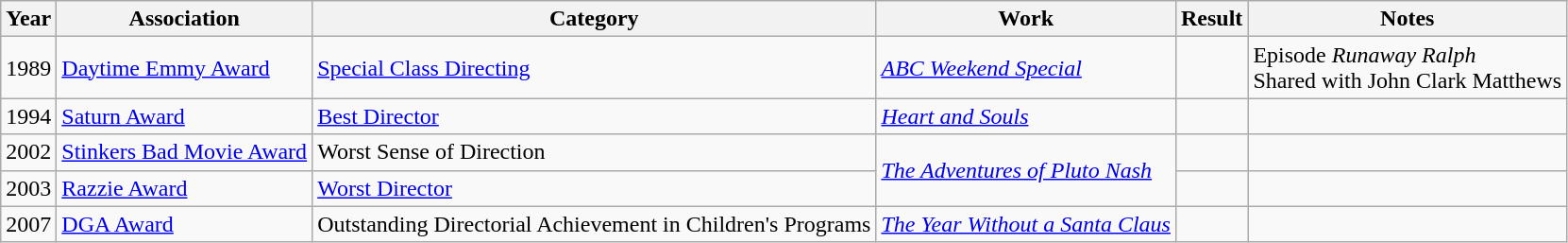<table class="wikitable sortable">
<tr>
<th>Year</th>
<th>Association</th>
<th>Category</th>
<th>Work</th>
<th>Result</th>
<th>Notes</th>
</tr>
<tr>
<td>1989</td>
<td><a href='#'>Daytime Emmy Award</a></td>
<td><a href='#'>Special Class Directing</a></td>
<td><em><a href='#'>ABC Weekend Special</a></em></td>
<td></td>
<td>Episode <em>Runaway Ralph</em><br>Shared with John Clark Matthews</td>
</tr>
<tr>
<td>1994</td>
<td><a href='#'>Saturn Award</a></td>
<td><a href='#'>Best Director</a></td>
<td><em><a href='#'>Heart and Souls</a></em></td>
<td></td>
<td></td>
</tr>
<tr>
<td>2002</td>
<td><a href='#'>Stinkers Bad Movie Award</a></td>
<td>Worst Sense of Direction</td>
<td rowspan=2><em><a href='#'>The Adventures of Pluto Nash</a></em></td>
<td></td>
<td></td>
</tr>
<tr>
<td>2003</td>
<td><a href='#'>Razzie Award</a></td>
<td><a href='#'>Worst Director</a></td>
<td></td>
<td></td>
</tr>
<tr>
<td>2007</td>
<td><a href='#'>DGA Award</a></td>
<td>Outstanding Directorial Achievement in Children's Programs</td>
<td><em><a href='#'>The Year Without a Santa Claus</a></em></td>
<td></td>
<td></td>
</tr>
</table>
